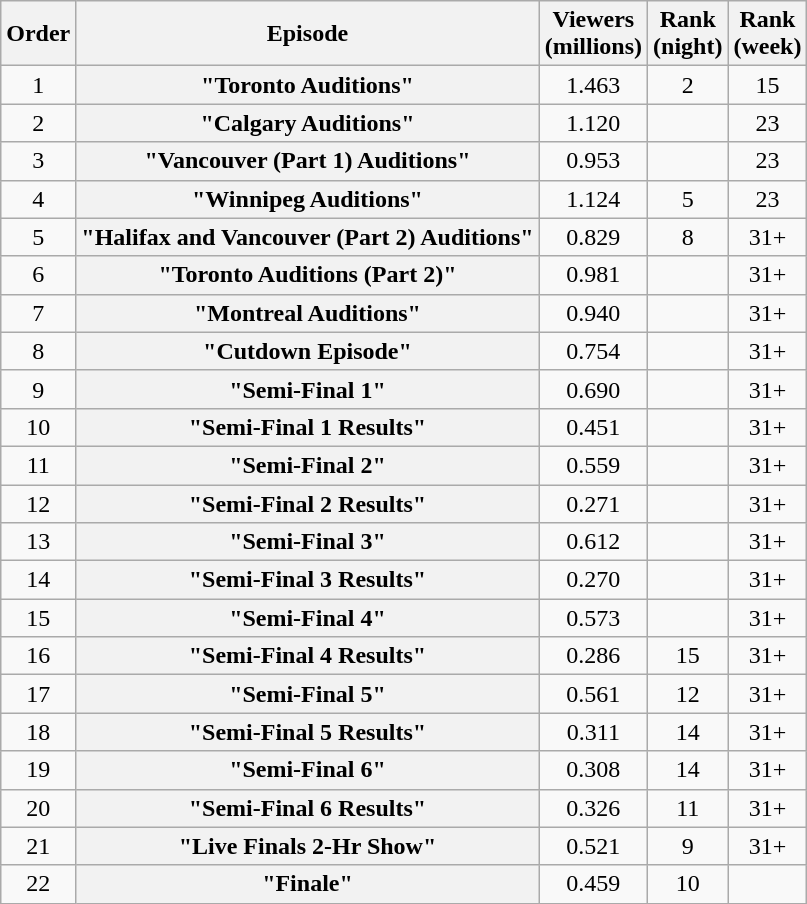<table class="wikitable plainrowheaders sortable" style="text-align:center;">
<tr>
<th scope="col">Order</th>
<th scope="col">Episode</th>
<th scope="col">Viewers<br>(millions)</th>
<th scope="col">Rank<br>(night)</th>
<th scope="col">Rank<br>(week)</th>
</tr>
<tr>
<td>1</td>
<th scope="row" align=left>"Toronto Auditions"</th>
<td>1.463</td>
<td>2</td>
<td>15</td>
</tr>
<tr>
<td>2</td>
<th scope="row" align=left>"Calgary Auditions"</th>
<td>1.120</td>
<td></td>
<td>23</td>
</tr>
<tr>
<td>3</td>
<th scope="row" align=left>"Vancouver (Part 1) Auditions"</th>
<td>0.953</td>
<td></td>
<td>23</td>
</tr>
<tr>
<td>4</td>
<th scope="row" align=left>"Winnipeg Auditions"</th>
<td>1.124</td>
<td>5</td>
<td>23</td>
</tr>
<tr>
<td>5</td>
<th scope="row" align=left>"Halifax and Vancouver (Part 2) Auditions"</th>
<td>0.829</td>
<td>8</td>
<td>31+</td>
</tr>
<tr>
<td>6</td>
<th scope="row" align=left>"Toronto Auditions (Part 2)"</th>
<td>0.981</td>
<td></td>
<td>31+</td>
</tr>
<tr>
<td>7</td>
<th scope="row" align=left>"Montreal Auditions"</th>
<td>0.940</td>
<td></td>
<td>31+</td>
</tr>
<tr>
<td>8</td>
<th scope="row" align=left>"Cutdown Episode"</th>
<td>0.754</td>
<td></td>
<td>31+</td>
</tr>
<tr>
<td>9</td>
<th scope="row" align=left>"Semi-Final 1"</th>
<td>0.690</td>
<td></td>
<td>31+</td>
</tr>
<tr>
<td>10</td>
<th scope="row" align=left>"Semi-Final 1 Results"</th>
<td>0.451</td>
<td></td>
<td>31+</td>
</tr>
<tr>
<td>11</td>
<th scope="row" align=left>"Semi-Final 2"</th>
<td>0.559</td>
<td></td>
<td>31+</td>
</tr>
<tr>
<td>12</td>
<th scope="row" align=left>"Semi-Final 2 Results"</th>
<td>0.271</td>
<td></td>
<td>31+</td>
</tr>
<tr>
<td>13</td>
<th scope="row" align=left>"Semi-Final 3"</th>
<td>0.612</td>
<td></td>
<td>31+</td>
</tr>
<tr>
<td>14</td>
<th scope="row" align=left>"Semi-Final 3 Results"</th>
<td>0.270</td>
<td></td>
<td>31+</td>
</tr>
<tr>
<td>15</td>
<th scope="row" align=left>"Semi-Final 4"</th>
<td>0.573</td>
<td></td>
<td>31+</td>
</tr>
<tr>
<td>16</td>
<th scope="row" align=left>"Semi-Final 4 Results"</th>
<td>0.286</td>
<td>15</td>
<td>31+</td>
</tr>
<tr>
<td>17</td>
<th scope="row" align=left>"Semi-Final 5"</th>
<td>0.561</td>
<td>12</td>
<td>31+</td>
</tr>
<tr>
<td>18</td>
<th scope="row" align=left>"Semi-Final 5 Results"</th>
<td>0.311</td>
<td>14</td>
<td>31+</td>
</tr>
<tr>
<td>19</td>
<th scope="row" align=left>"Semi-Final 6"</th>
<td>0.308</td>
<td>14</td>
<td>31+</td>
</tr>
<tr>
<td>20</td>
<th scope="row" align=left>"Semi-Final 6 Results"</th>
<td>0.326</td>
<td>11</td>
<td>31+</td>
</tr>
<tr>
<td>21</td>
<th scope="row" align=left>"Live Finals 2-Hr Show"</th>
<td>0.521</td>
<td>9</td>
<td>31+</td>
</tr>
<tr>
<td>22</td>
<th scope="row" align=left>"Finale"</th>
<td>0.459</td>
<td>10</td>
<td></td>
</tr>
</table>
